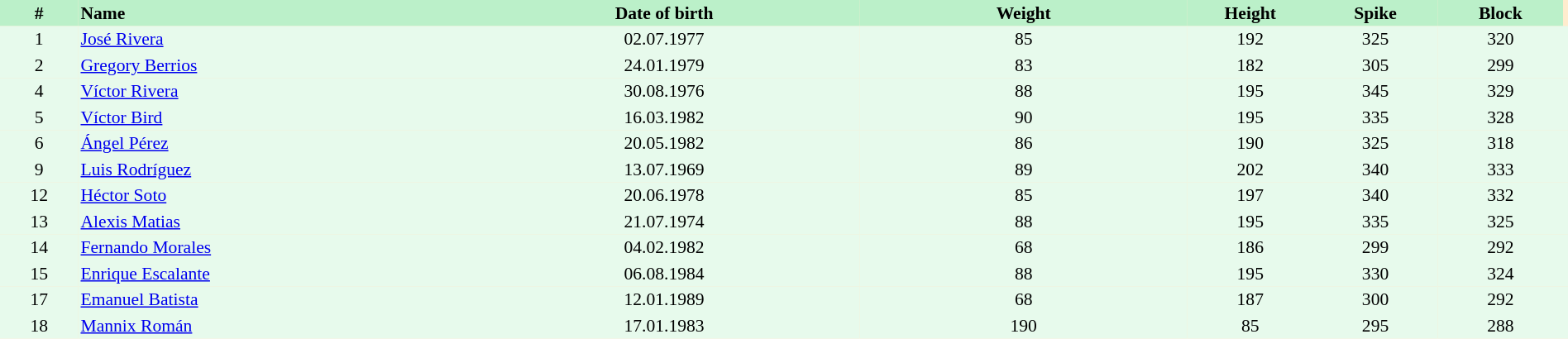<table border=0 cellpadding=2 cellspacing=0  |- bgcolor=#FFECCE style="text-align:center; font-size:90%;" width=100%>
<tr bgcolor=#BBF0C9>
<th width=5%>#</th>
<th width=25% align=left>Name</th>
<th width=25%>Date of birth</th>
<th width=21%>Weight</th>
<th width=8%>Height</th>
<th width=8%>Spike</th>
<th width=8%>Block</th>
</tr>
<tr bgcolor=#E7FAEC>
<td>1</td>
<td align=left><a href='#'>José Rivera</a></td>
<td>02.07.1977</td>
<td>85</td>
<td>192</td>
<td>325</td>
<td>320</td>
<td></td>
</tr>
<tr bgcolor=#E7FAEC>
<td>2</td>
<td align=left><a href='#'>Gregory Berrios</a></td>
<td>24.01.1979</td>
<td>83</td>
<td>182</td>
<td>305</td>
<td>299</td>
<td></td>
</tr>
<tr bgcolor=#E7FAEC>
<td>4</td>
<td align=left><a href='#'>Víctor Rivera</a></td>
<td>30.08.1976</td>
<td>88</td>
<td>195</td>
<td>345</td>
<td>329</td>
<td></td>
</tr>
<tr bgcolor=#E7FAEC>
<td>5</td>
<td align=left><a href='#'>Víctor Bird</a></td>
<td>16.03.1982</td>
<td>90</td>
<td>195</td>
<td>335</td>
<td>328</td>
<td></td>
</tr>
<tr bgcolor=#E7FAEC>
<td>6</td>
<td align=left><a href='#'>Ángel Pérez</a></td>
<td>20.05.1982</td>
<td>86</td>
<td>190</td>
<td>325</td>
<td>318</td>
<td></td>
</tr>
<tr bgcolor=#E7FAEC>
<td>9</td>
<td align=left><a href='#'>Luis Rodríguez</a></td>
<td>13.07.1969</td>
<td>89</td>
<td>202</td>
<td>340</td>
<td>333</td>
<td></td>
</tr>
<tr bgcolor=#E7FAEC>
<td>12</td>
<td align=left><a href='#'>Héctor Soto</a></td>
<td>20.06.1978</td>
<td>85</td>
<td>197</td>
<td>340</td>
<td>332</td>
<td></td>
</tr>
<tr bgcolor=#E7FAEC>
<td>13</td>
<td align=left><a href='#'>Alexis Matias</a></td>
<td>21.07.1974</td>
<td>88</td>
<td>195</td>
<td>335</td>
<td>325</td>
<td></td>
</tr>
<tr bgcolor=#E7FAEC>
<td>14</td>
<td align=left><a href='#'>Fernando Morales</a></td>
<td>04.02.1982</td>
<td>68</td>
<td>186</td>
<td>299</td>
<td>292</td>
<td></td>
</tr>
<tr bgcolor=#E7FAEC>
<td>15</td>
<td align=left><a href='#'>Enrique Escalante</a></td>
<td>06.08.1984</td>
<td>88</td>
<td>195</td>
<td>330</td>
<td>324</td>
<td></td>
</tr>
<tr bgcolor=#E7FAEC>
<td>17</td>
<td align=left><a href='#'>Emanuel Batista</a></td>
<td>12.01.1989</td>
<td>68</td>
<td>187</td>
<td>300</td>
<td>292</td>
<td></td>
</tr>
<tr bgcolor=#E7FAEC>
<td>18</td>
<td align=left><a href='#'>Mannix Román</a></td>
<td>17.01.1983</td>
<td>190</td>
<td>85</td>
<td>295</td>
<td>288</td>
<td></td>
</tr>
</table>
